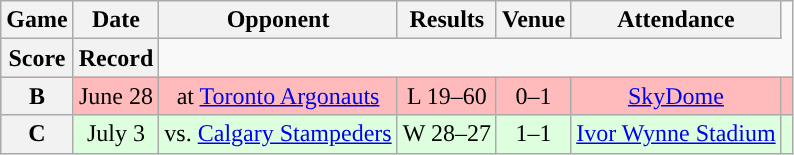<table class="wikitable" style="text-align:center">
<tr>
<th>Game</th>
<th>Date</th>
<th>Opponent</th>
<th>Results</th>
<th>Venue</th>
<th>Attendance</th>
</tr>
<tr>
<th>Score</th>
<th>Record</th>
</tr>
<tr style="background:#ffbbbb">
<th>B</th>
<td>June 28</td>
<td>at <a href='#'>Toronto Argonauts</a></td>
<td>L 19–60</td>
<td>0–1</td>
<td><a href='#'>SkyDome</a></td>
<td></td>
</tr>
<tr style="background:#ddffdd">
<th>C</th>
<td>July 3</td>
<td>vs. <a href='#'>Calgary Stampeders</a></td>
<td>W 28–27</td>
<td>1–1</td>
<td><a href='#'>Ivor Wynne Stadium</a></td>
<td></td>
</tr>
</table>
